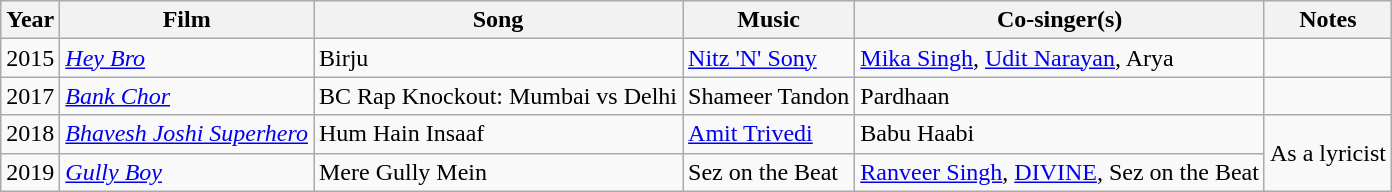<table class="wikitable">
<tr>
<th>Year</th>
<th>Film</th>
<th>Song</th>
<th>Music</th>
<th>Co-singer(s)</th>
<th>Notes</th>
</tr>
<tr>
<td>2015</td>
<td><em><a href='#'>Hey Bro</a></em></td>
<td>Birju</td>
<td><a href='#'>Nitz 'N' Sony</a></td>
<td><a href='#'>Mika Singh</a>, <a href='#'>Udit Narayan</a>, Arya</td>
<td></td>
</tr>
<tr>
<td>2017</td>
<td><em><a href='#'>Bank Chor</a></em></td>
<td>BC Rap Knockout: Mumbai vs Delhi</td>
<td>Shameer Tandon</td>
<td>Pardhaan</td>
<td></td>
</tr>
<tr>
<td>2018</td>
<td><em><a href='#'>Bhavesh Joshi Superhero</a></em></td>
<td>Hum Hain Insaaf</td>
<td><a href='#'>Amit Trivedi</a></td>
<td>Babu Haabi</td>
<td rowspan=2>As a lyricist</td>
</tr>
<tr>
<td>2019</td>
<td><em><a href='#'>Gully Boy</a></em></td>
<td>Mere Gully Mein</td>
<td>Sez on the Beat</td>
<td><a href='#'>Ranveer Singh</a>,  <a href='#'>DIVINE</a>, Sez on the Beat</td>
</tr>
</table>
